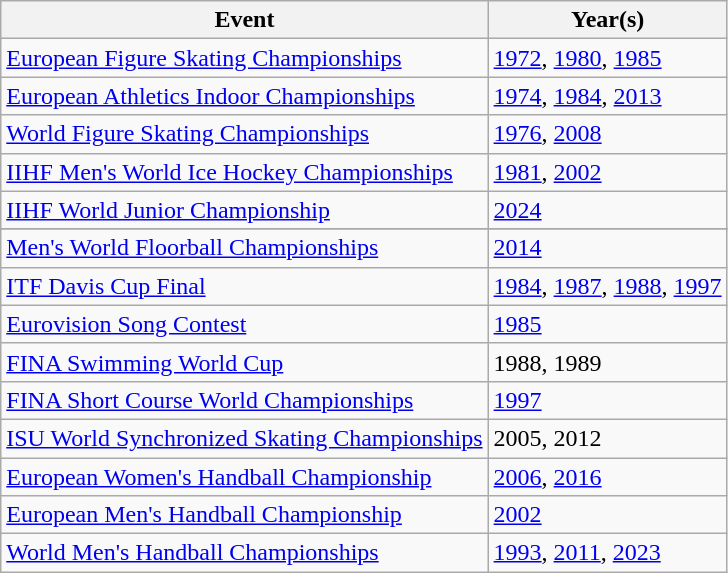<table class="wikitable">
<tr>
<th>Event</th>
<th>Year(s)</th>
</tr>
<tr>
<td><a href='#'>European Figure Skating Championships</a></td>
<td><a href='#'>1972</a>, <a href='#'>1980</a>, <a href='#'>1985</a></td>
</tr>
<tr>
<td><a href='#'>European Athletics Indoor Championships</a></td>
<td><a href='#'>1974</a>, <a href='#'>1984</a>, <a href='#'>2013</a></td>
</tr>
<tr>
<td><a href='#'>World Figure Skating Championships</a></td>
<td><a href='#'>1976</a>, <a href='#'>2008</a></td>
</tr>
<tr>
<td><a href='#'>IIHF Men's World Ice Hockey Championships</a></td>
<td><a href='#'>1981</a>, <a href='#'>2002</a></td>
</tr>
<tr>
<td><a href='#'>IIHF World Junior Championship</a></td>
<td><a href='#'>2024</a></td>
</tr>
<tr>
</tr>
<tr>
<td><a href='#'>Men's World Floorball Championships</a></td>
<td><a href='#'>2014</a></td>
</tr>
<tr>
<td><a href='#'>ITF Davis Cup Final</a></td>
<td><a href='#'>1984</a>, <a href='#'>1987</a>, <a href='#'>1988</a>, <a href='#'>1997</a></td>
</tr>
<tr>
<td><a href='#'>Eurovision Song Contest</a></td>
<td><a href='#'>1985</a></td>
</tr>
<tr>
<td><a href='#'>FINA Swimming World Cup</a></td>
<td>1988, 1989</td>
</tr>
<tr>
<td><a href='#'>FINA Short Course World Championships</a></td>
<td><a href='#'>1997</a></td>
</tr>
<tr>
<td><a href='#'>ISU World Synchronized Skating Championships</a></td>
<td>2005, 2012</td>
</tr>
<tr>
<td><a href='#'>European Women's Handball Championship</a></td>
<td><a href='#'>2006</a>, <a href='#'>2016</a></td>
</tr>
<tr>
<td><a href='#'>European Men's Handball Championship</a></td>
<td><a href='#'>2002</a></td>
</tr>
<tr>
<td><a href='#'>World Men's Handball Championships</a></td>
<td><a href='#'>1993</a>, <a href='#'>2011</a>, <a href='#'>2023</a></td>
</tr>
</table>
